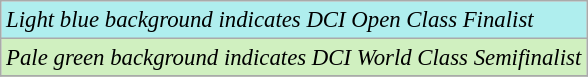<table class="wikitable" style="font-size:95%;">
<tr>
<td style="background-color:#afeeee"><em>Light blue background indicates DCI Open Class Finalist</em></td>
</tr>
<tr>
<td style="background-color:#d0f0c0"><em>Pale green background indicates DCI World Class Semifinalist</em></td>
</tr>
<tr>
</tr>
</table>
